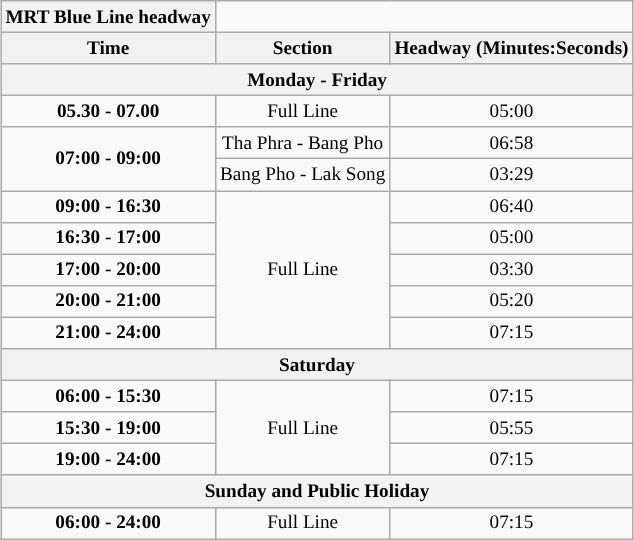<table class="wikitable" style="margin:auto;font-align:center;text-align:center;font-size:80%;">
<tr>
<th style="background:#"><strong>MRT Blue Line headway</strong></th>
</tr>
<tr>
<th style="background:#">Time</th>
<th style="background:#">Section</th>
<th style="background:#">Headway (Minutes:Seconds)</th>
</tr>
<tr>
<th colspan="3">Monday - Friday</th>
</tr>
<tr>
<td><strong>05.30 - 07.00</strong></td>
<td>Full Line</td>
<td>05:00</td>
</tr>
<tr>
<td rowspan="2"><strong>07:00 - 09:00</strong></td>
<td> Tha Phra -  Bang Pho</td>
<td>06:58</td>
</tr>
<tr>
<td> Bang Pho -  Lak Song</td>
<td>03:29</td>
</tr>
<tr>
<td><strong>09:00 - 16:30</strong></td>
<td rowspan="5">Full Line</td>
<td>06:40</td>
</tr>
<tr>
<td><strong>16:30 - 17:00</strong></td>
<td>05:00</td>
</tr>
<tr>
<td><strong>17:00 - 20:00</strong></td>
<td>03:30</td>
</tr>
<tr>
<td><strong>20:00 - 21:00</strong></td>
<td>05:20</td>
</tr>
<tr>
<td><strong>21:00 - 24:00</strong></td>
<td>07:15</td>
</tr>
<tr>
<th colspan="3">Saturday</th>
</tr>
<tr>
<td><strong>06:00 - 15:30</strong></td>
<td rowspan="3">Full Line</td>
<td>07:15</td>
</tr>
<tr>
<td><strong>15:30 - 19:00</strong></td>
<td>05:55</td>
</tr>
<tr>
<td><strong>19:00 - 24:00</strong></td>
<td>07:15</td>
</tr>
<tr>
<th colspan="3">Sunday and Public Holiday</th>
</tr>
<tr>
<td><strong>06:00 - 24:00</strong></td>
<td>Full Line</td>
<td>07:15</td>
</tr>
</table>
